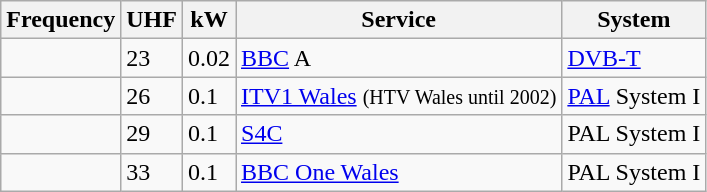<table class="wikitable sortable">
<tr>
<th>Frequency</th>
<th>UHF</th>
<th>kW</th>
<th>Service</th>
<th>System</th>
</tr>
<tr>
<td></td>
<td>23</td>
<td>0.02</td>
<td><a href='#'>BBC</a> A</td>
<td><a href='#'>DVB-T</a></td>
</tr>
<tr>
<td></td>
<td>26</td>
<td>0.1</td>
<td><a href='#'>ITV1 Wales</a> <small>(HTV Wales until 2002)</small></td>
<td><a href='#'>PAL</a> System I</td>
</tr>
<tr>
<td></td>
<td>29</td>
<td>0.1</td>
<td><a href='#'>S4C</a></td>
<td>PAL System I</td>
</tr>
<tr>
<td></td>
<td>33</td>
<td>0.1</td>
<td><a href='#'>BBC One Wales</a></td>
<td>PAL System I</td>
</tr>
</table>
